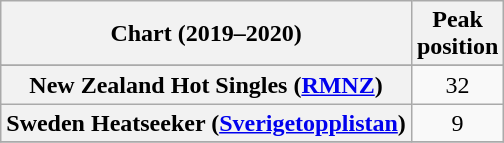<table class="wikitable sortable plainrowheaders" style="text-align:center">
<tr>
<th scope="col">Chart (2019–2020)</th>
<th scope="col">Peak<br>position</th>
</tr>
<tr>
</tr>
<tr>
</tr>
<tr>
</tr>
<tr>
<th scope="row">New Zealand Hot Singles (<a href='#'>RMNZ</a>)</th>
<td>32</td>
</tr>
<tr>
<th scope="row">Sweden Heatseeker (<a href='#'>Sverigetopplistan</a>)</th>
<td>9</td>
</tr>
<tr>
</tr>
</table>
